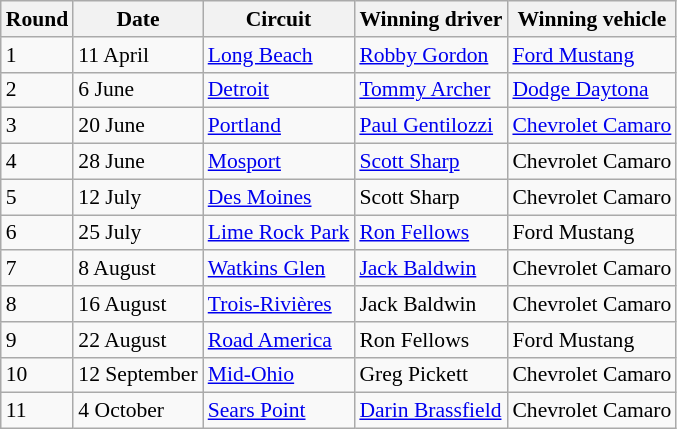<table class="wikitable" style="font-size: 90%;">
<tr>
<th>Round</th>
<th>Date</th>
<th>Circuit</th>
<th>Winning driver</th>
<th>Winning vehicle</th>
</tr>
<tr>
<td>1</td>
<td>11 April</td>
<td><a href='#'>Long Beach</a></td>
<td> <a href='#'>Robby Gordon</a></td>
<td><a href='#'>Ford Mustang</a></td>
</tr>
<tr>
<td>2</td>
<td>6 June</td>
<td><a href='#'>Detroit</a></td>
<td> <a href='#'>Tommy Archer</a></td>
<td><a href='#'>Dodge Daytona</a></td>
</tr>
<tr>
<td>3</td>
<td>20 June</td>
<td><a href='#'>Portland</a></td>
<td> <a href='#'>Paul Gentilozzi</a></td>
<td><a href='#'>Chevrolet Camaro</a></td>
</tr>
<tr>
<td>4</td>
<td>28 June</td>
<td><a href='#'>Mosport</a></td>
<td> <a href='#'>Scott Sharp</a></td>
<td>Chevrolet Camaro</td>
</tr>
<tr>
<td>5</td>
<td>12 July</td>
<td><a href='#'>Des Moines</a></td>
<td> Scott Sharp</td>
<td>Chevrolet Camaro</td>
</tr>
<tr>
<td>6</td>
<td>25 July</td>
<td><a href='#'>Lime Rock Park</a></td>
<td> <a href='#'>Ron Fellows</a></td>
<td>Ford Mustang</td>
</tr>
<tr>
<td>7</td>
<td>8 August</td>
<td><a href='#'>Watkins Glen</a></td>
<td> <a href='#'>Jack Baldwin</a></td>
<td>Chevrolet Camaro</td>
</tr>
<tr>
<td>8</td>
<td>16 August</td>
<td><a href='#'>Trois-Rivières</a></td>
<td> Jack Baldwin</td>
<td>Chevrolet Camaro</td>
</tr>
<tr>
<td>9</td>
<td>22 August</td>
<td><a href='#'>Road America</a></td>
<td> Ron Fellows</td>
<td>Ford Mustang</td>
</tr>
<tr>
<td>10</td>
<td>12 September</td>
<td><a href='#'>Mid-Ohio</a></td>
<td> Greg Pickett</td>
<td>Chevrolet Camaro</td>
</tr>
<tr>
<td>11</td>
<td>4 October</td>
<td><a href='#'>Sears Point</a></td>
<td> <a href='#'>Darin Brassfield</a></td>
<td>Chevrolet Camaro</td>
</tr>
</table>
